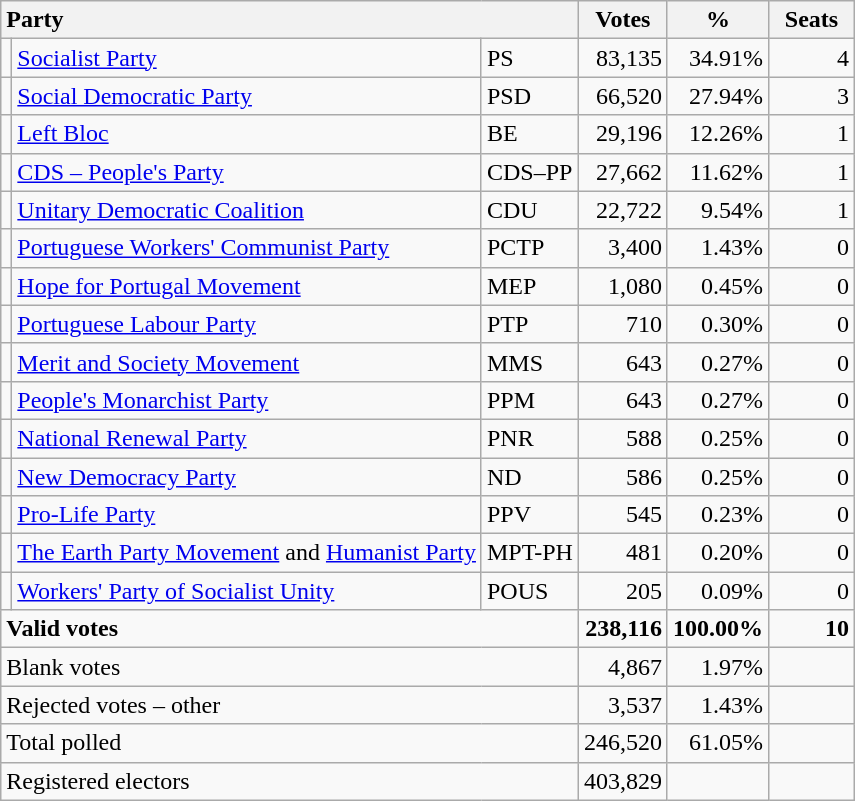<table class="wikitable" border="1" style="text-align:right;">
<tr>
<th style="text-align:left;" colspan=3>Party</th>
<th align=center width="50">Votes</th>
<th align=center width="50">%</th>
<th align=center width="50">Seats</th>
</tr>
<tr>
<td></td>
<td align=left><a href='#'>Socialist Party</a></td>
<td align=left>PS</td>
<td>83,135</td>
<td>34.91%</td>
<td>4</td>
</tr>
<tr>
<td></td>
<td align=left><a href='#'>Social Democratic Party</a></td>
<td align=left>PSD</td>
<td>66,520</td>
<td>27.94%</td>
<td>3</td>
</tr>
<tr>
<td></td>
<td align=left><a href='#'>Left Bloc</a></td>
<td align=left>BE</td>
<td>29,196</td>
<td>12.26%</td>
<td>1</td>
</tr>
<tr>
<td></td>
<td align=left><a href='#'>CDS – People's Party</a></td>
<td align=left style="white-space: nowrap;">CDS–PP</td>
<td>27,662</td>
<td>11.62%</td>
<td>1</td>
</tr>
<tr>
<td></td>
<td align=left style="white-space: nowrap;"><a href='#'>Unitary Democratic Coalition</a></td>
<td align=left>CDU</td>
<td>22,722</td>
<td>9.54%</td>
<td>1</td>
</tr>
<tr>
<td></td>
<td align=left><a href='#'>Portuguese Workers' Communist Party</a></td>
<td align=left>PCTP</td>
<td>3,400</td>
<td>1.43%</td>
<td>0</td>
</tr>
<tr>
<td></td>
<td align=left><a href='#'>Hope for Portugal Movement</a></td>
<td align=left>MEP</td>
<td>1,080</td>
<td>0.45%</td>
<td>0</td>
</tr>
<tr>
<td></td>
<td align=left><a href='#'>Portuguese Labour Party</a></td>
<td align=left>PTP</td>
<td>710</td>
<td>0.30%</td>
<td>0</td>
</tr>
<tr>
<td></td>
<td align=left><a href='#'>Merit and Society Movement</a></td>
<td align=left>MMS</td>
<td>643</td>
<td>0.27%</td>
<td>0</td>
</tr>
<tr>
<td></td>
<td align=left><a href='#'>People's Monarchist Party</a></td>
<td align=left>PPM</td>
<td>643</td>
<td>0.27%</td>
<td>0</td>
</tr>
<tr>
<td></td>
<td align=left><a href='#'>National Renewal Party</a></td>
<td align=left>PNR</td>
<td>588</td>
<td>0.25%</td>
<td>0</td>
</tr>
<tr>
<td></td>
<td align=left><a href='#'>New Democracy Party</a></td>
<td align=left>ND</td>
<td>586</td>
<td>0.25%</td>
<td>0</td>
</tr>
<tr>
<td></td>
<td align=left><a href='#'>Pro-Life Party</a></td>
<td align=left>PPV</td>
<td>545</td>
<td>0.23%</td>
<td>0</td>
</tr>
<tr>
<td></td>
<td align=left><a href='#'>The Earth Party Movement</a> and <a href='#'>Humanist Party</a></td>
<td align=left>MPT-PH</td>
<td>481</td>
<td>0.20%</td>
<td>0</td>
</tr>
<tr>
<td></td>
<td align=left><a href='#'>Workers' Party of Socialist Unity</a></td>
<td align=left>POUS</td>
<td>205</td>
<td>0.09%</td>
<td>0</td>
</tr>
<tr style="font-weight:bold">
<td align=left colspan=3>Valid votes</td>
<td>238,116</td>
<td>100.00%</td>
<td>10</td>
</tr>
<tr>
<td align=left colspan=3>Blank votes</td>
<td>4,867</td>
<td>1.97%</td>
<td></td>
</tr>
<tr>
<td align=left colspan=3>Rejected votes – other</td>
<td>3,537</td>
<td>1.43%</td>
<td></td>
</tr>
<tr>
<td align=left colspan=3>Total polled</td>
<td>246,520</td>
<td>61.05%</td>
<td></td>
</tr>
<tr>
<td align=left colspan=3>Registered electors</td>
<td>403,829</td>
<td></td>
<td></td>
</tr>
</table>
